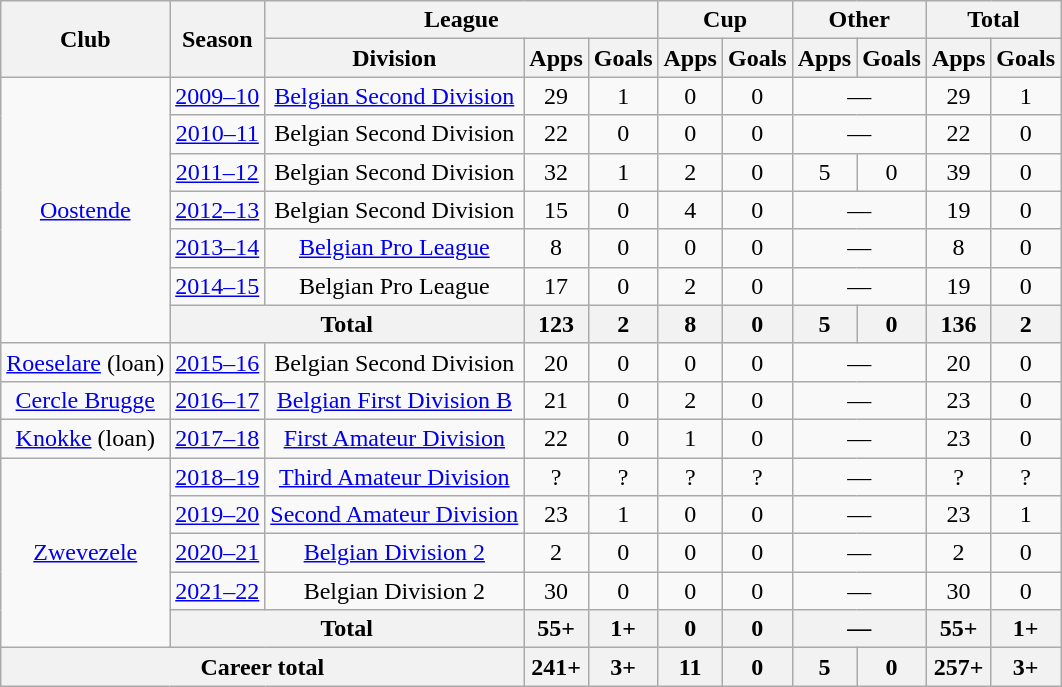<table class="wikitable" style="text-align: center">
<tr>
<th rowspan="2">Club</th>
<th rowspan="2">Season</th>
<th colspan="3">League</th>
<th colspan="2">Cup</th>
<th colspan="2">Other</th>
<th colspan="2">Total</th>
</tr>
<tr>
<th>Division</th>
<th>Apps</th>
<th>Goals</th>
<th>Apps</th>
<th>Goals</th>
<th>Apps</th>
<th>Goals</th>
<th>Apps</th>
<th>Goals</th>
</tr>
<tr>
<td rowspan="7"><a href='#'>Oostende</a></td>
<td><a href='#'>2009–10</a></td>
<td><a href='#'>Belgian Second Division</a></td>
<td>29</td>
<td>1</td>
<td>0</td>
<td>0</td>
<td colspan="2">—</td>
<td>29</td>
<td>1</td>
</tr>
<tr>
<td><a href='#'>2010–11</a></td>
<td>Belgian Second Division</td>
<td>22</td>
<td>0</td>
<td>0</td>
<td>0</td>
<td colspan="2">—</td>
<td>22</td>
<td>0</td>
</tr>
<tr>
<td><a href='#'>2011–12</a></td>
<td>Belgian Second Division</td>
<td>32</td>
<td>1</td>
<td>2</td>
<td>0</td>
<td>5</td>
<td>0</td>
<td>39</td>
<td>0</td>
</tr>
<tr>
<td><a href='#'>2012–13</a></td>
<td>Belgian Second Division</td>
<td>15</td>
<td>0</td>
<td>4</td>
<td>0</td>
<td colspan="2">—</td>
<td>19</td>
<td>0</td>
</tr>
<tr>
<td><a href='#'>2013–14</a></td>
<td><a href='#'>Belgian Pro League</a></td>
<td>8</td>
<td>0</td>
<td>0</td>
<td>0</td>
<td colspan="2">—</td>
<td>8</td>
<td>0</td>
</tr>
<tr>
<td><a href='#'>2014–15</a></td>
<td>Belgian Pro League</td>
<td>17</td>
<td>0</td>
<td>2</td>
<td>0</td>
<td colspan="2">—</td>
<td>19</td>
<td>0</td>
</tr>
<tr>
<th colspan="2">Total</th>
<th>123</th>
<th>2</th>
<th>8</th>
<th>0</th>
<th>5</th>
<th>0</th>
<th>136</th>
<th>2</th>
</tr>
<tr>
<td><a href='#'>Roeselare</a> (loan)</td>
<td><a href='#'>2015–16</a></td>
<td>Belgian Second Division</td>
<td>20</td>
<td>0</td>
<td>0</td>
<td>0</td>
<td colspan="2">—</td>
<td>20</td>
<td>0</td>
</tr>
<tr>
<td><a href='#'>Cercle Brugge</a></td>
<td><a href='#'>2016–17</a></td>
<td><a href='#'>Belgian First Division B</a></td>
<td>21</td>
<td>0</td>
<td>2</td>
<td>0</td>
<td colspan="2">—</td>
<td>23</td>
<td>0</td>
</tr>
<tr>
<td><a href='#'>Knokke</a> (loan)</td>
<td><a href='#'>2017–18</a></td>
<td><a href='#'>First Amateur Division</a></td>
<td>22</td>
<td>0</td>
<td>1</td>
<td>0</td>
<td colspan="2">—</td>
<td>23</td>
<td>0</td>
</tr>
<tr>
<td rowspan="5"><a href='#'>Zwevezele</a></td>
<td><a href='#'>2018–19</a></td>
<td><a href='#'>Third Amateur Division</a></td>
<td>?</td>
<td>?</td>
<td>?</td>
<td>?</td>
<td colspan="2">—</td>
<td>?</td>
<td>?</td>
</tr>
<tr>
<td><a href='#'>2019–20</a></td>
<td><a href='#'>Second Amateur Division</a></td>
<td>23</td>
<td>1</td>
<td>0</td>
<td>0</td>
<td colspan="2">—</td>
<td>23</td>
<td>1</td>
</tr>
<tr>
<td><a href='#'>2020–21</a></td>
<td><a href='#'>Belgian Division 2</a></td>
<td>2</td>
<td>0</td>
<td>0</td>
<td>0</td>
<td colspan="2">—</td>
<td>2</td>
<td>0</td>
</tr>
<tr>
<td><a href='#'>2021–22</a></td>
<td>Belgian Division 2</td>
<td>30</td>
<td>0</td>
<td>0</td>
<td>0</td>
<td colspan="2">—</td>
<td>30</td>
<td>0</td>
</tr>
<tr>
<th colspan="2">Total</th>
<th>55+</th>
<th>1+</th>
<th>0</th>
<th>0</th>
<th colspan="2">—</th>
<th>55+</th>
<th>1+</th>
</tr>
<tr>
<th colspan="3">Career total</th>
<th>241+</th>
<th>3+</th>
<th>11</th>
<th>0</th>
<th>5</th>
<th>0</th>
<th>257+</th>
<th>3+</th>
</tr>
</table>
